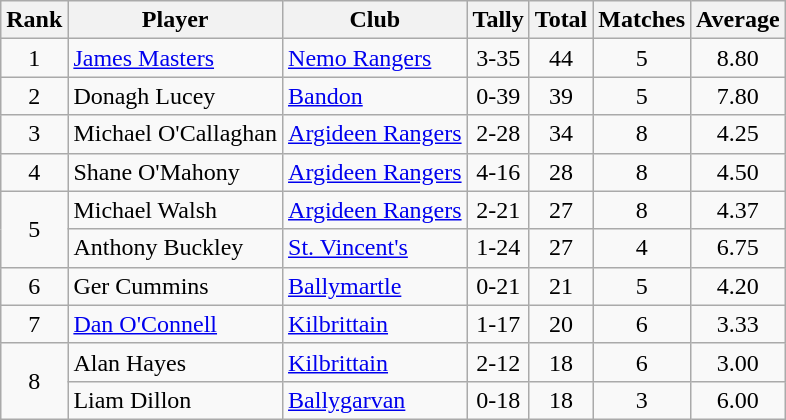<table class="wikitable">
<tr>
<th>Rank</th>
<th>Player</th>
<th>Club</th>
<th>Tally</th>
<th>Total</th>
<th>Matches</th>
<th>Average</th>
</tr>
<tr>
<td rowspan="1" style="text-align:center;">1</td>
<td><a href='#'>James Masters</a></td>
<td><a href='#'>Nemo Rangers</a></td>
<td align=center>3-35</td>
<td align=center>44</td>
<td align=center>5</td>
<td align=center>8.80</td>
</tr>
<tr>
<td rowspan="1" style="text-align:center;">2</td>
<td>Donagh Lucey</td>
<td><a href='#'>Bandon</a></td>
<td align=center>0-39</td>
<td align=center>39</td>
<td align=center>5</td>
<td align=center>7.80</td>
</tr>
<tr>
<td rowspan="1" style="text-align:center;">3</td>
<td>Michael O'Callaghan</td>
<td><a href='#'>Argideen Rangers</a></td>
<td align=center>2-28</td>
<td align=center>34</td>
<td align=center>8</td>
<td align=center>4.25</td>
</tr>
<tr>
<td rowspan="1" style="text-align:center;">4</td>
<td>Shane O'Mahony</td>
<td><a href='#'>Argideen Rangers</a></td>
<td align=center>4-16</td>
<td align=center>28</td>
<td align=center>8</td>
<td align=center>4.50</td>
</tr>
<tr>
<td rowspan="2" style="text-align:center;">5</td>
<td>Michael Walsh</td>
<td><a href='#'>Argideen Rangers</a></td>
<td align=center>2-21</td>
<td align=center>27</td>
<td align=center>8</td>
<td align=center>4.37</td>
</tr>
<tr>
<td>Anthony Buckley</td>
<td><a href='#'>St. Vincent's</a></td>
<td align=center>1-24</td>
<td align=center>27</td>
<td align=center>4</td>
<td align=center>6.75</td>
</tr>
<tr>
<td rowspan="1" style="text-align:center;">6</td>
<td>Ger Cummins</td>
<td><a href='#'>Ballymartle</a></td>
<td align=center>0-21</td>
<td align=center>21</td>
<td align=center>5</td>
<td align=center>4.20</td>
</tr>
<tr>
<td rowspan="1" style="text-align:center;">7</td>
<td><a href='#'>Dan O'Connell</a></td>
<td><a href='#'>Kilbrittain</a></td>
<td align=center>1-17</td>
<td align=center>20</td>
<td align=center>6</td>
<td align=center>3.33</td>
</tr>
<tr>
<td rowspan="2" style="text-align:center;">8</td>
<td>Alan Hayes</td>
<td><a href='#'>Kilbrittain</a></td>
<td align=center>2-12</td>
<td align=center>18</td>
<td align=center>6</td>
<td align=center>3.00</td>
</tr>
<tr>
<td>Liam Dillon</td>
<td><a href='#'>Ballygarvan</a></td>
<td align=center>0-18</td>
<td align=center>18</td>
<td align=center>3</td>
<td align=center>6.00</td>
</tr>
</table>
